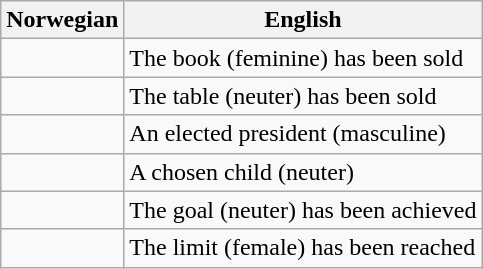<table class="wikitable">
<tr>
<th>Norwegian</th>
<th>English</th>
</tr>
<tr>
<td></td>
<td>The book (feminine) has been sold</td>
</tr>
<tr>
<td></td>
<td>The table (neuter) has been sold</td>
</tr>
<tr>
<td></td>
<td>An elected president (masculine)</td>
</tr>
<tr>
<td></td>
<td>A chosen child (neuter)</td>
</tr>
<tr>
<td></td>
<td>The goal (neuter) has been achieved</td>
</tr>
<tr>
<td></td>
<td>The limit (female) has been reached</td>
</tr>
</table>
